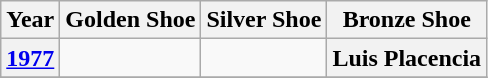<table class="wikitable" style="text-align: center;">
<tr>
<th>Year</th>
<th>Golden Shoe</th>
<th>Silver Shoe</th>
<th>Bronze Shoe</th>
</tr>
<tr>
<th><a href='#'>1977</a></th>
<td></td>
<td></td>
<th>Luis Placencia</th>
</tr>
<tr>
</tr>
</table>
